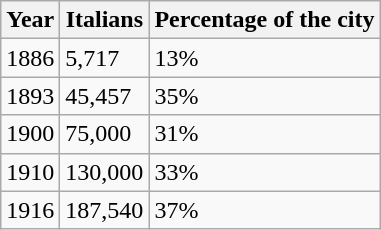<table class="wikitable sortable">
<tr>
<th>Year</th>
<th>Italians</th>
<th>Percentage of the city</th>
</tr>
<tr>
<td>1886</td>
<td>5,717</td>
<td>13%</td>
</tr>
<tr>
<td>1893</td>
<td>45,457</td>
<td>35%</td>
</tr>
<tr>
<td>1900</td>
<td>75,000</td>
<td>31%</td>
</tr>
<tr>
<td>1910</td>
<td>130,000</td>
<td>33%</td>
</tr>
<tr>
<td>1916</td>
<td>187,540</td>
<td>37%</td>
</tr>
</table>
